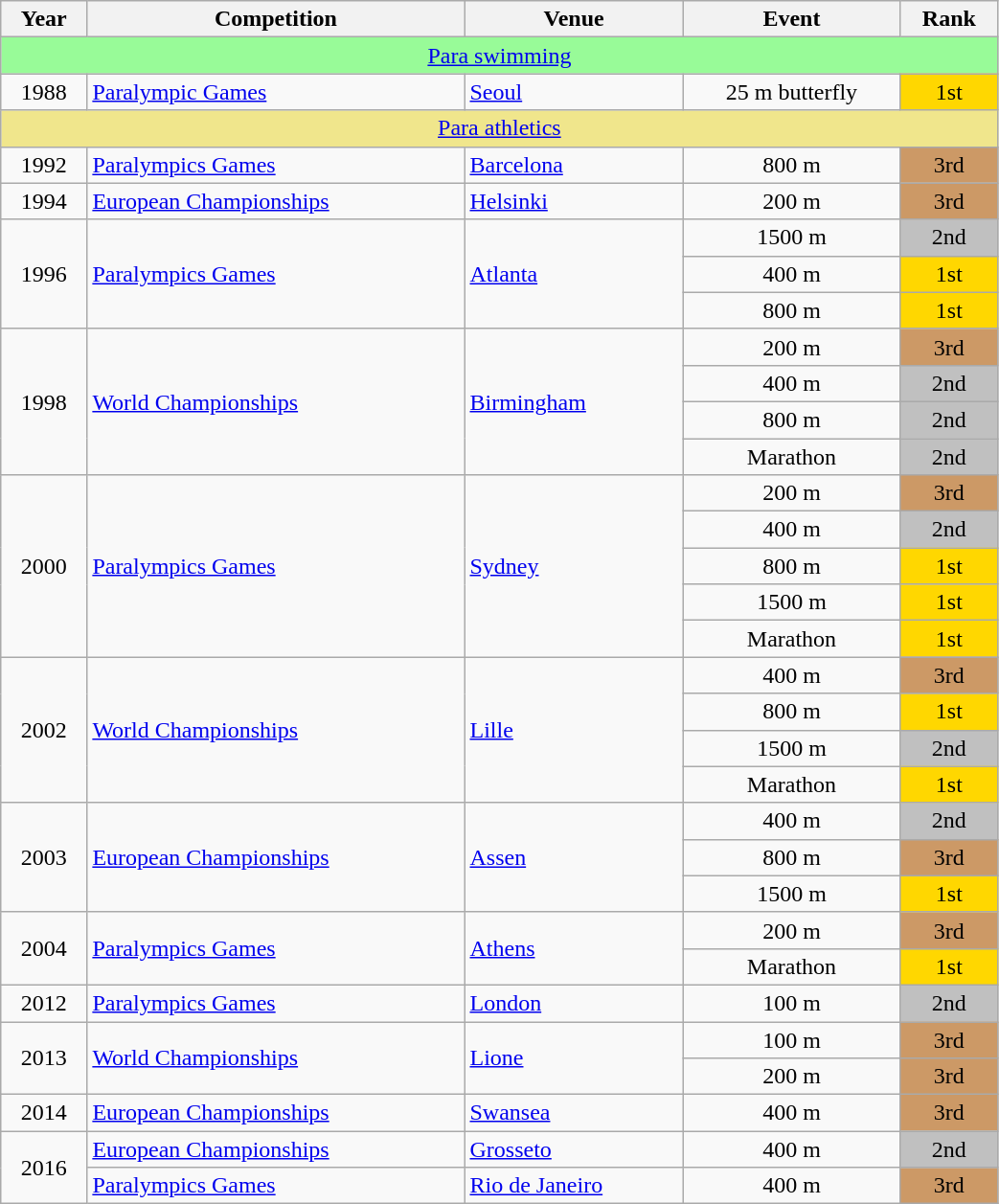<table class="wikitable sortable" width=55% style="font-size:100%; text-align:center;">
<tr>
<th>Year</th>
<th>Competition</th>
<th>Venue</th>
<th>Event</th>
<th>Rank</th>
</tr>
<tr>
<td bgcolor=palegreen colspan=5><a href='#'>Para swimming</a></td>
</tr>
<tr>
<td>1988</td>
<td align=left><a href='#'>Paralympic Games</a></td>
<td align=left> <a href='#'>Seoul</a></td>
<td>25 m butterfly</td>
<td bgcolor=gold>1st</td>
</tr>
<tr>
<td bgcolor=Khaki colspan=5><a href='#'>Para athletics</a></td>
</tr>
<tr>
<td rowspan=1>1992</td>
<td align=left><a href='#'>Paralympics Games</a></td>
<td align=left> <a href='#'>Barcelona</a></td>
<td>800 m</td>
<td bgcolor=cc9966>3rd</td>
</tr>
<tr>
<td rowspan=1>1994</td>
<td align=left><a href='#'>European Championships</a></td>
<td align=left> <a href='#'>Helsinki</a></td>
<td>200 m</td>
<td bgcolor=cc9966>3rd</td>
</tr>
<tr>
<td rowspan=3>1996</td>
<td rowspan=3 align=left><a href='#'>Paralympics Games</a></td>
<td rowspan=3 align=left> <a href='#'>Atlanta</a></td>
<td>1500 m</td>
<td bgcolor=silver>2nd</td>
</tr>
<tr>
<td>400 m</td>
<td bgcolor=gold>1st</td>
</tr>
<tr>
<td>800 m</td>
<td bgcolor=gold>1st</td>
</tr>
<tr>
<td rowspan=4>1998</td>
<td rowspan=4 align=left><a href='#'>World Championships</a></td>
<td rowspan=4 align=left> <a href='#'>Birmingham</a></td>
<td>200 m</td>
<td bgcolor=cc9966>3rd</td>
</tr>
<tr>
<td>400 m</td>
<td bgcolor=silver>2nd</td>
</tr>
<tr>
<td>800 m</td>
<td bgcolor=silver>2nd</td>
</tr>
<tr>
<td>Marathon</td>
<td bgcolor=silver>2nd</td>
</tr>
<tr>
<td rowspan=5>2000</td>
<td rowspan=5 align=left><a href='#'>Paralympics Games</a></td>
<td rowspan=5 align=left> <a href='#'>Sydney</a></td>
<td>200 m</td>
<td bgcolor=cc9966>3rd</td>
</tr>
<tr>
<td>400 m</td>
<td bgcolor=silver>2nd</td>
</tr>
<tr>
<td>800 m</td>
<td bgcolor=gold>1st</td>
</tr>
<tr>
<td>1500 m</td>
<td bgcolor=gold>1st</td>
</tr>
<tr>
<td>Marathon</td>
<td bgcolor=gold>1st</td>
</tr>
<tr>
<td rowspan=4>2002</td>
<td rowspan=4 align=left><a href='#'>World Championships</a></td>
<td rowspan=4 align=left> <a href='#'>Lille</a></td>
<td>400 m</td>
<td bgcolor=cc9966>3rd</td>
</tr>
<tr>
<td>800 m</td>
<td bgcolor=gold>1st</td>
</tr>
<tr>
<td>1500 m</td>
<td bgcolor=silver>2nd</td>
</tr>
<tr>
<td>Marathon</td>
<td bgcolor=gold>1st</td>
</tr>
<tr>
<td rowspan=3>2003</td>
<td rowspan=3 align=left><a href='#'>European Championships</a></td>
<td rowspan=3 align=left> <a href='#'>Assen</a></td>
<td>400 m</td>
<td bgcolor=silver>2nd</td>
</tr>
<tr>
<td>800 m</td>
<td bgcolor=cc9966>3rd</td>
</tr>
<tr>
<td>1500 m</td>
<td bgcolor=gold>1st</td>
</tr>
<tr>
<td rowspan=2>2004</td>
<td rowspan=2 align=left><a href='#'>Paralympics Games</a></td>
<td rowspan=2 align=left> <a href='#'>Athens</a></td>
<td>200 m</td>
<td bgcolor=cc9966>3rd</td>
</tr>
<tr>
<td>Marathon</td>
<td bgcolor=gold>1st</td>
</tr>
<tr>
<td rowspan=1>2012</td>
<td rowspan=1 align=left><a href='#'>Paralympics Games</a></td>
<td rowspan=1 align=left> <a href='#'>London</a></td>
<td>100 m</td>
<td bgcolor=silver>2nd</td>
</tr>
<tr>
<td rowspan=2>2013</td>
<td rowspan=2 align=left><a href='#'>World Championships</a></td>
<td rowspan=2 align=left> <a href='#'>Lione</a></td>
<td>100 m</td>
<td bgcolor=cc9966>3rd</td>
</tr>
<tr>
<td>200 m</td>
<td bgcolor=cc9966>3rd</td>
</tr>
<tr>
<td rowspan=1>2014</td>
<td align=left><a href='#'>European Championships</a></td>
<td rowspan=1 align=left> <a href='#'>Swansea</a></td>
<td>400 m</td>
<td bgcolor=cc9966>3rd</td>
</tr>
<tr>
<td rowspan=2>2016</td>
<td rowspan=1 align=left><a href='#'>European Championships</a></td>
<td rowspan=1 align=left> <a href='#'>Grosseto</a></td>
<td>400 m</td>
<td bgcolor=silver>2nd</td>
</tr>
<tr>
<td rowspan=1 align=left><a href='#'>Paralympics Games</a></td>
<td rowspan=1 align=left> <a href='#'>Rio de Janeiro</a></td>
<td>400 m</td>
<td bgcolor=cc9966>3rd</td>
</tr>
</table>
